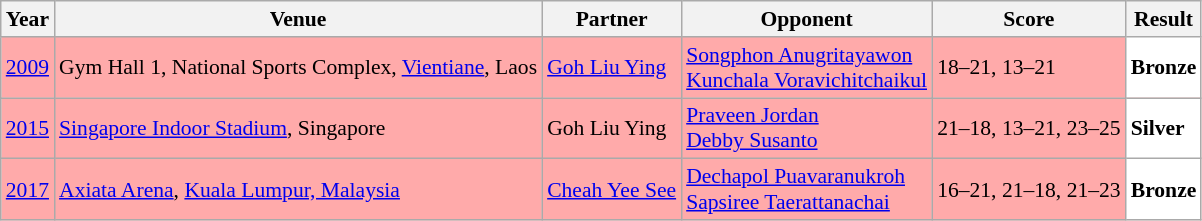<table class="sortable wikitable" style="font-size: 90%;">
<tr>
<th>Year</th>
<th>Venue</th>
<th>Partner</th>
<th>Opponent</th>
<th>Score</th>
<th>Result</th>
</tr>
<tr style="background:#FFAAAA">
<td align="center"><a href='#'>2009</a></td>
<td align="left">Gym Hall 1, National Sports Complex, <a href='#'>Vientiane</a>, Laos</td>
<td align="left"> <a href='#'>Goh Liu Ying</a></td>
<td align="left"> <a href='#'>Songphon Anugritayawon</a><br> <a href='#'>Kunchala Voravichitchaikul</a></td>
<td align="left">18–21, 13–21</td>
<td style="text-align:left; background:white"> <strong>Bronze</strong></td>
</tr>
<tr style="background:#FFAAAA">
<td align="center"><a href='#'>2015</a></td>
<td align="left"><a href='#'>Singapore Indoor Stadium</a>, Singapore</td>
<td align="left"> Goh Liu Ying</td>
<td align="left"> <a href='#'>Praveen Jordan</a><br> <a href='#'>Debby Susanto</a></td>
<td align="left">21–18, 13–21, 23–25</td>
<td style="text-align:left; background:white"> <strong>Silver</strong></td>
</tr>
<tr style="background:#FFAAAA">
<td align="center"><a href='#'>2017</a></td>
<td align="left"><a href='#'>Axiata Arena</a>, <a href='#'>Kuala Lumpur, Malaysia</a></td>
<td align="left"> <a href='#'>Cheah Yee See</a></td>
<td align="left"> <a href='#'>Dechapol Puavaranukroh</a><br> <a href='#'>Sapsiree Taerattanachai</a></td>
<td align="left">16–21, 21–18, 21–23</td>
<td style="text-align:left; background:white"> <strong>Bronze</strong></td>
</tr>
</table>
